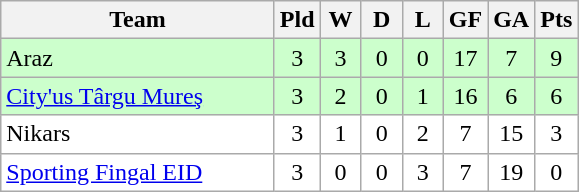<table class="wikitable" style="text-align: center;">
<tr>
<th width="175">Team</th>
<th width="20">Pld</th>
<th width="20">W</th>
<th width="20">D</th>
<th width="20">L</th>
<th width="20">GF</th>
<th width="20">GA</th>
<th width="20">Pts</th>
</tr>
<tr bgcolor="#ccffcc">
<td align="left"> Araz</td>
<td>3</td>
<td>3</td>
<td>0</td>
<td>0</td>
<td>17</td>
<td>7</td>
<td>9</td>
</tr>
<tr bgcolor=ccffcc>
<td align="left"> <a href='#'>City'us Târgu Mureş</a></td>
<td>3</td>
<td>2</td>
<td>0</td>
<td>1</td>
<td>16</td>
<td>6</td>
<td>6</td>
</tr>
<tr bgcolor=ffffff>
<td align="left"> Nikars</td>
<td>3</td>
<td>1</td>
<td>0</td>
<td>2</td>
<td>7</td>
<td>15</td>
<td>3</td>
</tr>
<tr bgcolor=ffffff>
<td align="left"> <a href='#'>Sporting Fingal EID</a></td>
<td>3</td>
<td>0</td>
<td>0</td>
<td>3</td>
<td>7</td>
<td>19</td>
<td>0</td>
</tr>
</table>
